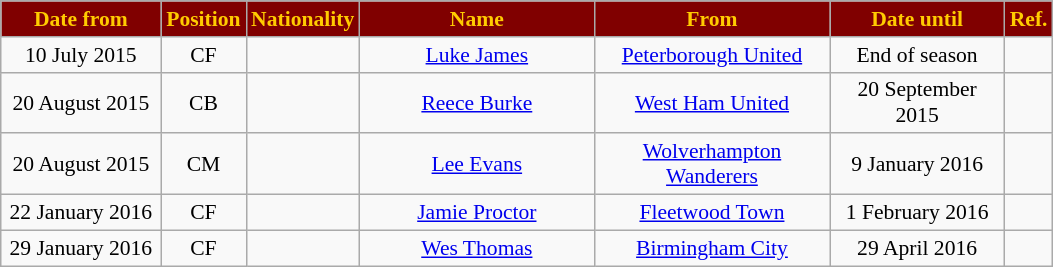<table class="wikitable"  style="text-align:center; font-size:90%; ">
<tr>
<th style="background:#800000; color:#FFCC00; width:100px;">Date from</th>
<th style="background:#800000; color:#FFCC00; width:50px;">Position</th>
<th style="background:#800000; color:#FFCC00; width:50px;">Nationality</th>
<th style="background:#800000; color:#FFCC00; width:150px;">Name</th>
<th style="background:#800000; color:#FFCC00; width:150px;">From</th>
<th style="background:#800000; color:#FFCC00; width:110px;">Date until</th>
<th style="background:#800000; color:#FFCC00; width:25px;">Ref.</th>
</tr>
<tr>
<td>10 July 2015</td>
<td>CF</td>
<td></td>
<td><a href='#'>Luke James</a></td>
<td><a href='#'>Peterborough United</a></td>
<td>End of season</td>
<td></td>
</tr>
<tr>
<td>20 August 2015</td>
<td>CB</td>
<td></td>
<td><a href='#'>Reece Burke</a></td>
<td><a href='#'>West Ham United</a></td>
<td>20 September 2015</td>
<td></td>
</tr>
<tr>
<td>20 August 2015</td>
<td>CM</td>
<td></td>
<td><a href='#'>Lee Evans</a></td>
<td><a href='#'>Wolverhampton Wanderers</a></td>
<td>9 January 2016</td>
<td></td>
</tr>
<tr>
<td>22 January 2016</td>
<td>CF</td>
<td></td>
<td><a href='#'>Jamie Proctor</a></td>
<td><a href='#'>Fleetwood Town</a></td>
<td>1 February 2016</td>
<td></td>
</tr>
<tr>
<td>29 January 2016</td>
<td>CF</td>
<td></td>
<td><a href='#'>Wes Thomas</a></td>
<td><a href='#'>Birmingham City</a></td>
<td>29 April 2016</td>
<td></td>
</tr>
</table>
